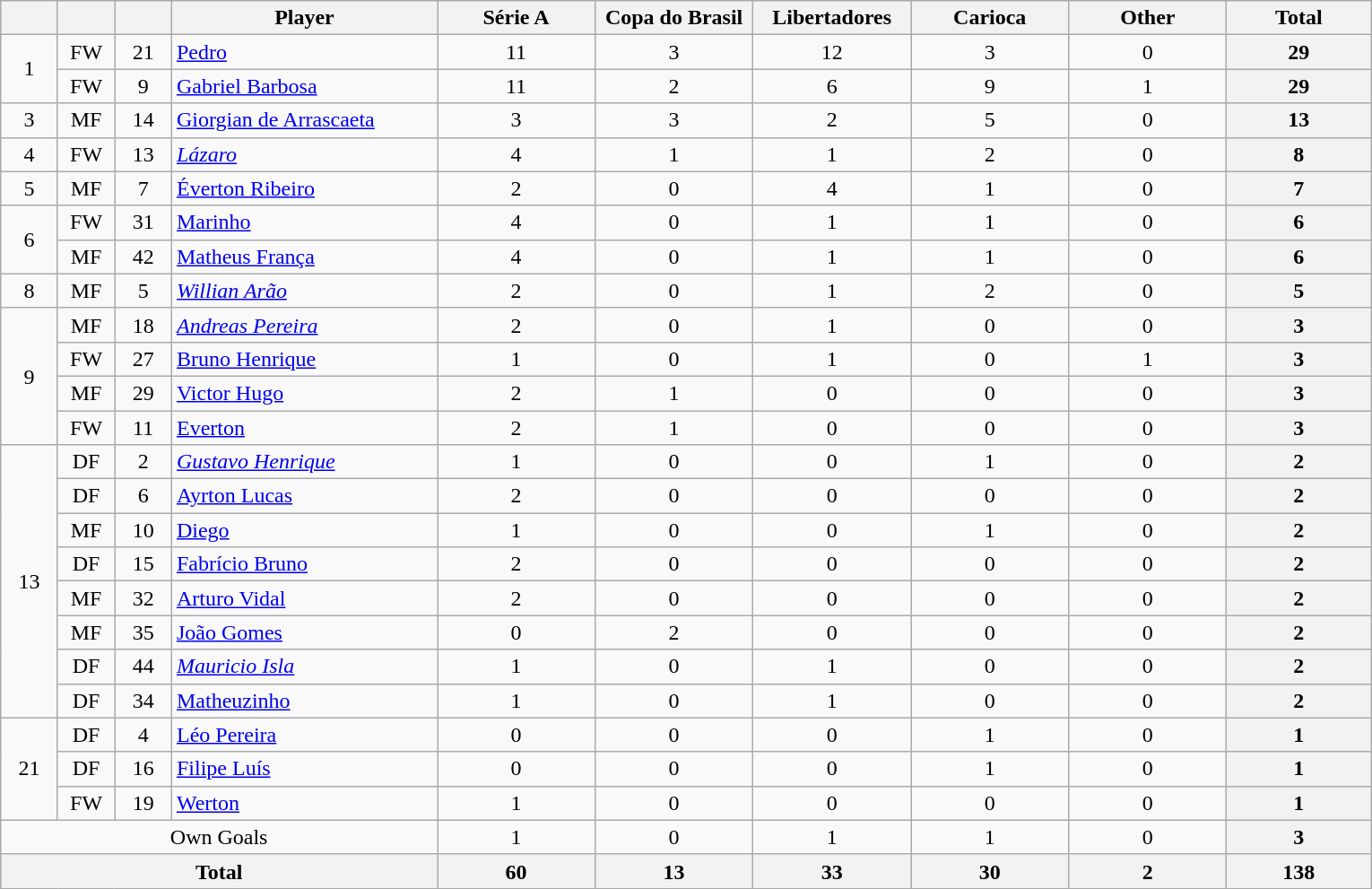<table class="wikitable sortable" style="text-align:center">
<tr>
<th style=width:35px;"></th>
<th style=width:35px;"></th>
<th style=width:35px;"></th>
<th style=width:190px;">Player</th>
<th style=width:110px;">Série A</th>
<th style=width:110px;">Copa do Brasil</th>
<th style=width:110px;">Libertadores</th>
<th style=width:110px;">Carioca</th>
<th style=width:110px;">Other</th>
<th style=width:100px;">Total</th>
</tr>
<tr>
<td rowspan="2">1</td>
<td>FW</td>
<td>21</td>
<td style="text-align:left;"> <a href='#'>Pedro</a></td>
<td>11</td>
<td>3</td>
<td>12</td>
<td>3</td>
<td>0</td>
<th>29</th>
</tr>
<tr>
<td>FW</td>
<td>9</td>
<td style="text-align:left;"> <a href='#'>Gabriel Barbosa</a></td>
<td>11</td>
<td>2</td>
<td>6</td>
<td>9</td>
<td>1</td>
<th>29</th>
</tr>
<tr>
<td rowspan="1">3</td>
<td>MF</td>
<td>14</td>
<td style="text-align:left;"> <a href='#'>Giorgian de Arrascaeta</a></td>
<td>3</td>
<td>3</td>
<td>2</td>
<td>5</td>
<td>0</td>
<th>13</th>
</tr>
<tr>
<td rowspan="1">4</td>
<td>FW</td>
<td>13</td>
<td style="text-align:left;"> <em><a href='#'>Lázaro</a></em></td>
<td>4</td>
<td>1</td>
<td>1</td>
<td>2</td>
<td>0</td>
<th>8</th>
</tr>
<tr>
<td rowspan="1">5</td>
<td>MF</td>
<td>7</td>
<td style="text-align:left;"> <a href='#'>Éverton Ribeiro</a></td>
<td>2</td>
<td>0</td>
<td>4</td>
<td>1</td>
<td>0</td>
<th>7</th>
</tr>
<tr>
<td rowspan="2">6</td>
<td>FW</td>
<td>31</td>
<td style="text-align:left;"> <a href='#'>Marinho</a></td>
<td>4</td>
<td>0</td>
<td>1</td>
<td>1</td>
<td>0</td>
<th>6</th>
</tr>
<tr>
<td>MF</td>
<td>42</td>
<td style="text-align:left;"> <a href='#'>Matheus França</a></td>
<td>4</td>
<td>0</td>
<td>1</td>
<td>1</td>
<td>0</td>
<th>6</th>
</tr>
<tr>
<td rowspan="1">8</td>
<td>MF</td>
<td>5</td>
<td style="text-align:left;"> <em><a href='#'>Willian Arão</a></em></td>
<td>2</td>
<td>0</td>
<td>1</td>
<td>2</td>
<td>0</td>
<th>5</th>
</tr>
<tr>
<td rowspan="4">9</td>
<td>MF</td>
<td>18</td>
<td style="text-align:left;"> <em><a href='#'>Andreas Pereira</a></em></td>
<td>2</td>
<td>0</td>
<td>1</td>
<td>0</td>
<td>0</td>
<th>3</th>
</tr>
<tr>
<td>FW</td>
<td>27</td>
<td style="text-align:left;"> <a href='#'>Bruno Henrique</a></td>
<td>1</td>
<td>0</td>
<td>1</td>
<td>0</td>
<td>1</td>
<th>3</th>
</tr>
<tr>
<td>MF</td>
<td>29</td>
<td style="text-align:left;"> <a href='#'>Victor Hugo</a></td>
<td>2</td>
<td>1</td>
<td>0</td>
<td>0</td>
<td>0</td>
<th>3</th>
</tr>
<tr>
<td>FW</td>
<td>11</td>
<td style="text-align:left;"> <a href='#'>Everton</a></td>
<td>2</td>
<td>1</td>
<td>0</td>
<td>0</td>
<td>0</td>
<th>3</th>
</tr>
<tr>
<td rowspan="8">13</td>
<td>DF</td>
<td>2</td>
<td style="text-align:left;"> <em><a href='#'>Gustavo Henrique</a></em></td>
<td>1</td>
<td>0</td>
<td>0</td>
<td>1</td>
<td>0</td>
<th>2</th>
</tr>
<tr>
<td>DF</td>
<td>6</td>
<td style="text-align:left;"> <a href='#'>Ayrton Lucas</a></td>
<td>2</td>
<td>0</td>
<td>0</td>
<td>0</td>
<td>0</td>
<th>2</th>
</tr>
<tr>
<td>MF</td>
<td>10</td>
<td style="text-align:left;"> <a href='#'>Diego</a></td>
<td>1</td>
<td>0</td>
<td>0</td>
<td>1</td>
<td>0</td>
<th>2</th>
</tr>
<tr>
<td>DF</td>
<td>15</td>
<td style="text-align:left;"> <a href='#'>Fabrício Bruno</a></td>
<td>2</td>
<td>0</td>
<td>0</td>
<td>0</td>
<td>0</td>
<th>2</th>
</tr>
<tr>
<td>MF</td>
<td>32</td>
<td style="text-align:left;"> <a href='#'>Arturo Vidal</a></td>
<td>2</td>
<td>0</td>
<td>0</td>
<td>0</td>
<td>0</td>
<th>2</th>
</tr>
<tr>
<td>MF</td>
<td>35</td>
<td style="text-align:left;"> <a href='#'>João Gomes</a></td>
<td>0</td>
<td>2</td>
<td>0</td>
<td>0</td>
<td>0</td>
<th>2</th>
</tr>
<tr>
<td>DF</td>
<td>44</td>
<td style="text-align:left;"> <em><a href='#'>Mauricio Isla</a></em></td>
<td>1</td>
<td>0</td>
<td>1</td>
<td>0</td>
<td>0</td>
<th>2</th>
</tr>
<tr>
<td>DF</td>
<td>34</td>
<td style="text-align:left;"> <a href='#'>Matheuzinho</a></td>
<td>1</td>
<td>0</td>
<td>1</td>
<td>0</td>
<td>0</td>
<th>2</th>
</tr>
<tr>
<td rowspan="3">21</td>
<td>DF</td>
<td>4</td>
<td style="text-align:left;"> <a href='#'>Léo Pereira</a></td>
<td>0</td>
<td>0</td>
<td>0</td>
<td>1</td>
<td>0</td>
<th>1</th>
</tr>
<tr>
<td>DF</td>
<td>16</td>
<td style="text-align:left;"> <a href='#'>Filipe Luís</a></td>
<td>0</td>
<td>0</td>
<td>0</td>
<td>1</td>
<td>0</td>
<th>1</th>
</tr>
<tr>
<td>FW</td>
<td>19</td>
<td style="text-align:left;"> <a href='#'>Werton</a></td>
<td>1</td>
<td>0</td>
<td>0</td>
<td>0</td>
<td>0</td>
<th>1</th>
</tr>
<tr>
<td colspan="4">Own Goals</td>
<td>1</td>
<td>0</td>
<td>1</td>
<td>1</td>
<td>0</td>
<th>3</th>
</tr>
<tr>
<th colspan="4">Total</th>
<th>60</th>
<th>13</th>
<th>33</th>
<th>30</th>
<th>2</th>
<th>138</th>
</tr>
</table>
